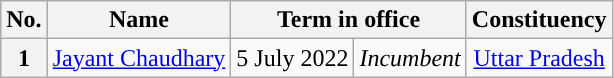<table class="wikitable sortable" style="text-align:center;">
<tr>
<th style="background-color:">No.</th>
<th style="background-color:">Name</th>
<th colspan="2" style="background-color:">Term in office</th>
<th colspan="2" style="background-color:">Constituency</th>
</tr>
<tr align="center">
<th>1</th>
<td><a href='#'>Jayant Chaudhary</a></td>
<td>5 July 2022</td>
<td><em>Incumbent</em></td>
<td><a href='#'>Uttar Pradesh</a></td>
</tr>
</table>
